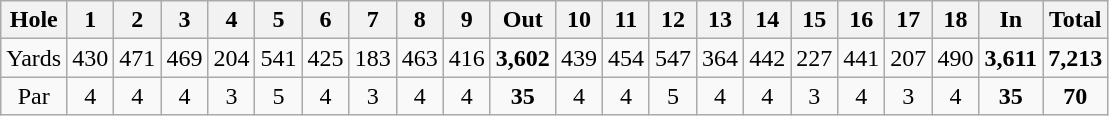<table class="wikitable" style="text-align:center">
<tr>
<th align="left">Hole</th>
<th>1</th>
<th>2</th>
<th>3</th>
<th>4</th>
<th>5</th>
<th>6</th>
<th>7</th>
<th>8</th>
<th>9</th>
<th>Out</th>
<th>10</th>
<th>11</th>
<th>12</th>
<th>13</th>
<th>14</th>
<th>15</th>
<th>16</th>
<th>17</th>
<th>18</th>
<th>In</th>
<th>Total</th>
</tr>
<tr>
<td align="center">Yards</td>
<td>430</td>
<td>471</td>
<td>469</td>
<td>204</td>
<td>541</td>
<td>425</td>
<td>183</td>
<td>463</td>
<td>416</td>
<td><strong>3,602</strong></td>
<td>439</td>
<td>454</td>
<td>547</td>
<td>364</td>
<td>442</td>
<td>227</td>
<td>441</td>
<td>207</td>
<td>490</td>
<td><strong>3,611</strong></td>
<td><strong>7,213</strong></td>
</tr>
<tr>
<td align="center">Par</td>
<td>4</td>
<td>4</td>
<td>4</td>
<td>3</td>
<td>5</td>
<td>4</td>
<td>3</td>
<td>4</td>
<td>4</td>
<td><strong>35</strong></td>
<td>4</td>
<td>4</td>
<td>5</td>
<td>4</td>
<td>4</td>
<td>3</td>
<td>4</td>
<td>3</td>
<td>4</td>
<td><strong>35</strong></td>
<td><strong>70</strong></td>
</tr>
</table>
